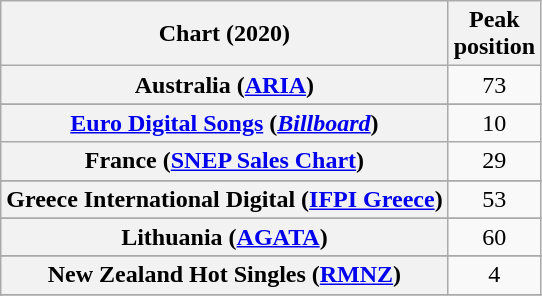<table class="wikitable sortable plainrowheaders" style="text-align:center">
<tr>
<th scope="col">Chart (2020)</th>
<th scope="col">Peak<br>position</th>
</tr>
<tr>
<th scope="row">Australia (<a href='#'>ARIA</a>)</th>
<td>73</td>
</tr>
<tr>
</tr>
<tr>
</tr>
<tr>
</tr>
<tr>
</tr>
<tr>
</tr>
<tr>
<th scope="row"><a href='#'>Euro Digital Songs</a> (<em><a href='#'>Billboard</a></em>)</th>
<td>10</td>
</tr>
<tr>
<th scope="row">France (<a href='#'>SNEP Sales Chart</a>)</th>
<td align="center">29</td>
</tr>
<tr>
</tr>
<tr>
</tr>
<tr>
</tr>
<tr>
<th scope="row">Greece International Digital (<a href='#'>IFPI Greece</a>)</th>
<td>53</td>
</tr>
<tr>
</tr>
<tr>
<th scope="row">Lithuania (<a href='#'>AGATA</a>)</th>
<td>60</td>
</tr>
<tr>
</tr>
<tr>
<th scope="row">New Zealand Hot Singles (<a href='#'>RMNZ</a>)</th>
<td>4</td>
</tr>
<tr>
</tr>
<tr>
</tr>
<tr>
</tr>
<tr>
</tr>
<tr>
</tr>
<tr>
</tr>
<tr>
</tr>
<tr>
</tr>
</table>
